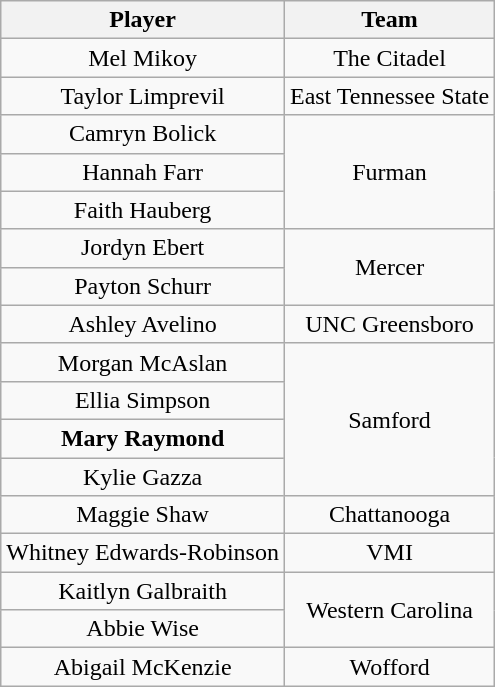<table class="wikitable" style="text-align: center;">
<tr>
<th>Player</th>
<th>Team</th>
</tr>
<tr>
<td>Mel Mikoy</td>
<td>The Citadel</td>
</tr>
<tr>
<td>Taylor Limprevil</td>
<td>East Tennessee State</td>
</tr>
<tr>
<td>Camryn Bolick</td>
<td rowspan=3>Furman</td>
</tr>
<tr>
<td>Hannah Farr</td>
</tr>
<tr>
<td>Faith Hauberg</td>
</tr>
<tr>
<td>Jordyn Ebert</td>
<td rowspan=2>Mercer</td>
</tr>
<tr>
<td>Payton Schurr</td>
</tr>
<tr>
<td>Ashley Avelino</td>
<td>UNC Greensboro</td>
</tr>
<tr>
<td>Morgan McAslan</td>
<td rowspan=4>Samford</td>
</tr>
<tr>
<td>Ellia Simpson</td>
</tr>
<tr>
<td><strong>Mary Raymond</strong></td>
</tr>
<tr>
<td>Kylie Gazza</td>
</tr>
<tr>
<td>Maggie Shaw</td>
<td>Chattanooga</td>
</tr>
<tr>
<td>Whitney Edwards-Robinson</td>
<td>VMI</td>
</tr>
<tr>
<td>Kaitlyn Galbraith</td>
<td rowspan=2>Western Carolina</td>
</tr>
<tr>
<td>Abbie Wise</td>
</tr>
<tr>
<td>Abigail McKenzie</td>
<td>Wofford</td>
</tr>
</table>
